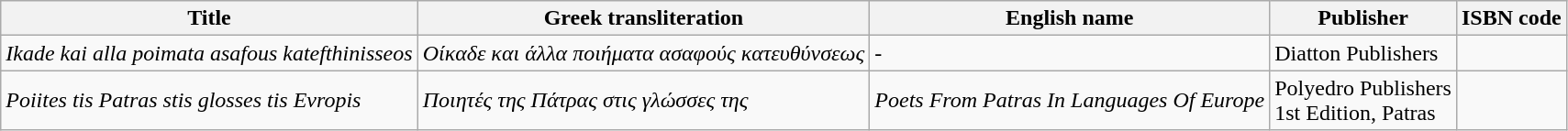<table class="wikitable">
<tr>
<th>Title</th>
<th>Greek  transliteration</th>
<th>English name</th>
<th>Publisher</th>
<th>ISBN code</th>
</tr>
<tr>
<td><em>Ikade kai alla poimata asafous katefthinisseos</em></td>
<td><em>Οίκαδε και άλλα ποιήματα ασαφούς κατευθύνσεως</em></td>
<td>-</td>
<td>Diatton Publishers</td>
<td></td>
</tr>
<tr>
<td><em>Poiites tis Patras stis glosses tis Evropis</em></td>
<td><em>Ποιητές της Πάτρας στις γλώσσες της</em></td>
<td><em>Poets From Patras In Languages Of Europe</em></td>
<td>Polyedro Publishers<br>1st Edition, Patras</td>
<td></td>
</tr>
</table>
